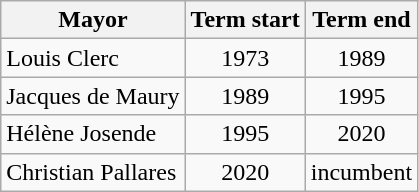<table class="wikitable">
<tr>
<th>Mayor</th>
<th>Term start</th>
<th>Term end</th>
</tr>
<tr>
<td>Louis Clerc</td>
<td align=center>1973</td>
<td align=center>1989</td>
</tr>
<tr>
<td>Jacques de Maury</td>
<td align=center>1989</td>
<td align=center>1995</td>
</tr>
<tr>
<td>Hélène Josende</td>
<td align=center>1995</td>
<td align=center>2020</td>
</tr>
<tr>
<td>Christian Pallares</td>
<td align=center>2020</td>
<td align=center>incumbent</td>
</tr>
</table>
